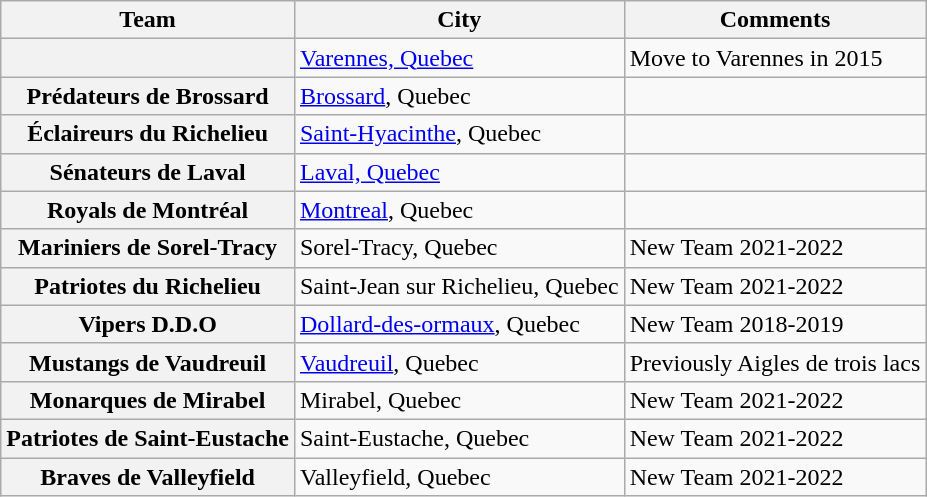<table class="wikitable">
<tr>
<th>Team</th>
<th>City</th>
<th>Comments</th>
</tr>
<tr>
<th><strong></strong></th>
<td><a href='#'>Varennes, Quebec</a></td>
<td>Move to Varennes in 2015</td>
</tr>
<tr>
<th><strong>Prédateurs de Brossard</strong></th>
<td><a href='#'>Brossard</a>, Quebec</td>
<td></td>
</tr>
<tr>
<th><strong>Éclaireurs du Richelieu</strong></th>
<td><a href='#'>Saint-Hyacinthe</a>, Quebec</td>
<td></td>
</tr>
<tr>
<th><strong>Sénateurs de Laval</strong></th>
<td><a href='#'>Laval, Quebec</a></td>
<td></td>
</tr>
<tr>
<th><strong>Royals de Montréal</strong></th>
<td><a href='#'>Montreal</a>, Quebec</td>
<td></td>
</tr>
<tr>
<th>Mariniers de Sorel-Tracy</th>
<td>Sorel-Tracy, Quebec</td>
<td>New Team 2021-2022</td>
</tr>
<tr>
<th>Patriotes du Richelieu</th>
<td>Saint-Jean sur Richelieu, Quebec</td>
<td>New Team 2021-2022</td>
</tr>
<tr>
<th><strong>Vipers D.D.O</strong></th>
<td><a href='#'>Dollard-des-ormaux</a>, Quebec</td>
<td>New Team 2018-2019</td>
</tr>
<tr>
<th><strong>Mustangs de Vaudreuil</strong></th>
<td><a href='#'>Vaudreuil</a>, Quebec</td>
<td>Previously Aigles de trois lacs</td>
</tr>
<tr>
<th>Monarques de Mirabel</th>
<td>Mirabel, Quebec</td>
<td>New Team 2021-2022</td>
</tr>
<tr>
<th>Patriotes de Saint-Eustache</th>
<td>Saint-Eustache, Quebec</td>
<td>New Team 2021-2022</td>
</tr>
<tr>
<th>Braves de Valleyfield</th>
<td>Valleyfield, Quebec</td>
<td>New Team 2021-2022</td>
</tr>
</table>
